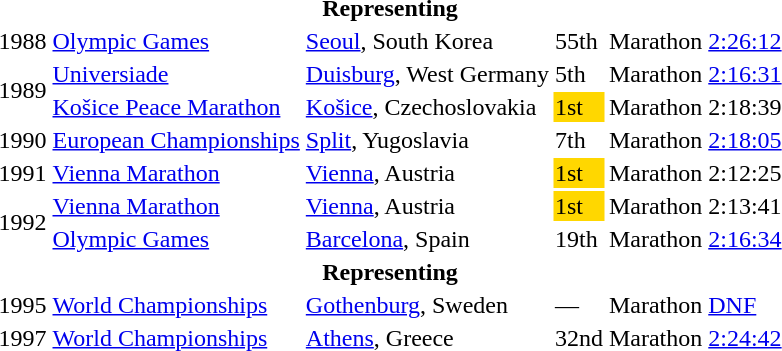<table>
<tr>
<th colspan="6">Representing </th>
</tr>
<tr>
<td>1988</td>
<td><a href='#'>Olympic Games</a></td>
<td><a href='#'>Seoul</a>, South Korea</td>
<td>55th</td>
<td>Marathon</td>
<td><a href='#'>2:26:12</a></td>
</tr>
<tr>
<td rowspan=2>1989</td>
<td><a href='#'>Universiade</a></td>
<td><a href='#'>Duisburg</a>, West Germany</td>
<td>5th</td>
<td>Marathon</td>
<td><a href='#'>2:16:31</a></td>
</tr>
<tr>
<td><a href='#'>Košice Peace Marathon</a></td>
<td><a href='#'>Košice</a>, Czechoslovakia</td>
<td bgcolor="gold">1st</td>
<td>Marathon</td>
<td>2:18:39</td>
</tr>
<tr>
<td>1990</td>
<td><a href='#'>European Championships</a></td>
<td><a href='#'>Split</a>, Yugoslavia</td>
<td>7th</td>
<td>Marathon</td>
<td><a href='#'>2:18:05</a></td>
</tr>
<tr>
<td>1991</td>
<td><a href='#'>Vienna Marathon</a></td>
<td><a href='#'>Vienna</a>, Austria</td>
<td bgcolor="gold">1st</td>
<td>Marathon</td>
<td>2:12:25</td>
</tr>
<tr>
<td rowspan=2>1992</td>
<td><a href='#'>Vienna Marathon</a></td>
<td><a href='#'>Vienna</a>, Austria</td>
<td bgcolor="gold">1st</td>
<td>Marathon</td>
<td>2:13:41</td>
</tr>
<tr>
<td><a href='#'>Olympic Games</a></td>
<td><a href='#'>Barcelona</a>, Spain</td>
<td>19th</td>
<td>Marathon</td>
<td><a href='#'>2:16:34</a></td>
</tr>
<tr>
<th colspan="6">Representing </th>
</tr>
<tr>
<td>1995</td>
<td><a href='#'>World Championships</a></td>
<td><a href='#'>Gothenburg</a>, Sweden</td>
<td>—</td>
<td>Marathon</td>
<td><a href='#'>DNF</a></td>
</tr>
<tr>
<td>1997</td>
<td><a href='#'>World Championships</a></td>
<td><a href='#'>Athens</a>, Greece</td>
<td>32nd</td>
<td>Marathon</td>
<td><a href='#'>2:24:42</a></td>
</tr>
</table>
